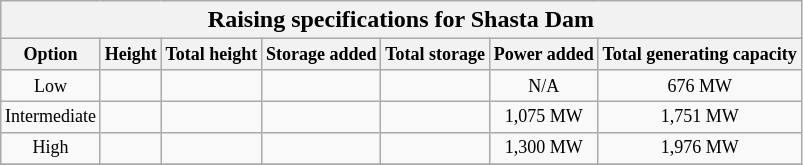<table class="wikitable" border = "1">
<tr>
<th colspan=7>Raising specifications for Shasta Dam</th>
</tr>
<tr style="font-size:9pt; text-align:center;">
<th>Option</th>
<th>Height</th>
<th>Total height</th>
<th>Storage added</th>
<th>Total storage</th>
<th>Power added</th>
<th>Total generating capacity</th>
</tr>
<tr style="font-size:9pt; text-align:center;">
<td>Low</td>
<td></td>
<td></td>
<td></td>
<td></td>
<td>N/A</td>
<td>676 MW</td>
</tr>
<tr style="font-size:9pt; text-align:center;">
<td>Intermediate</td>
<td></td>
<td></td>
<td></td>
<td></td>
<td>1,075 MW</td>
<td>1,751 MW</td>
</tr>
<tr style="font-size:9pt; text-align:center;">
<td>High</td>
<td></td>
<td></td>
<td></td>
<td></td>
<td>1,300 MW</td>
<td>1,976 MW</td>
</tr>
<tr>
</tr>
</table>
